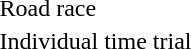<table>
<tr>
<td>Road race</td>
<td></td>
<td></td>
<td></td>
</tr>
<tr>
<td>Individual time trial</td>
<td></td>
<td></td>
<td></td>
</tr>
</table>
